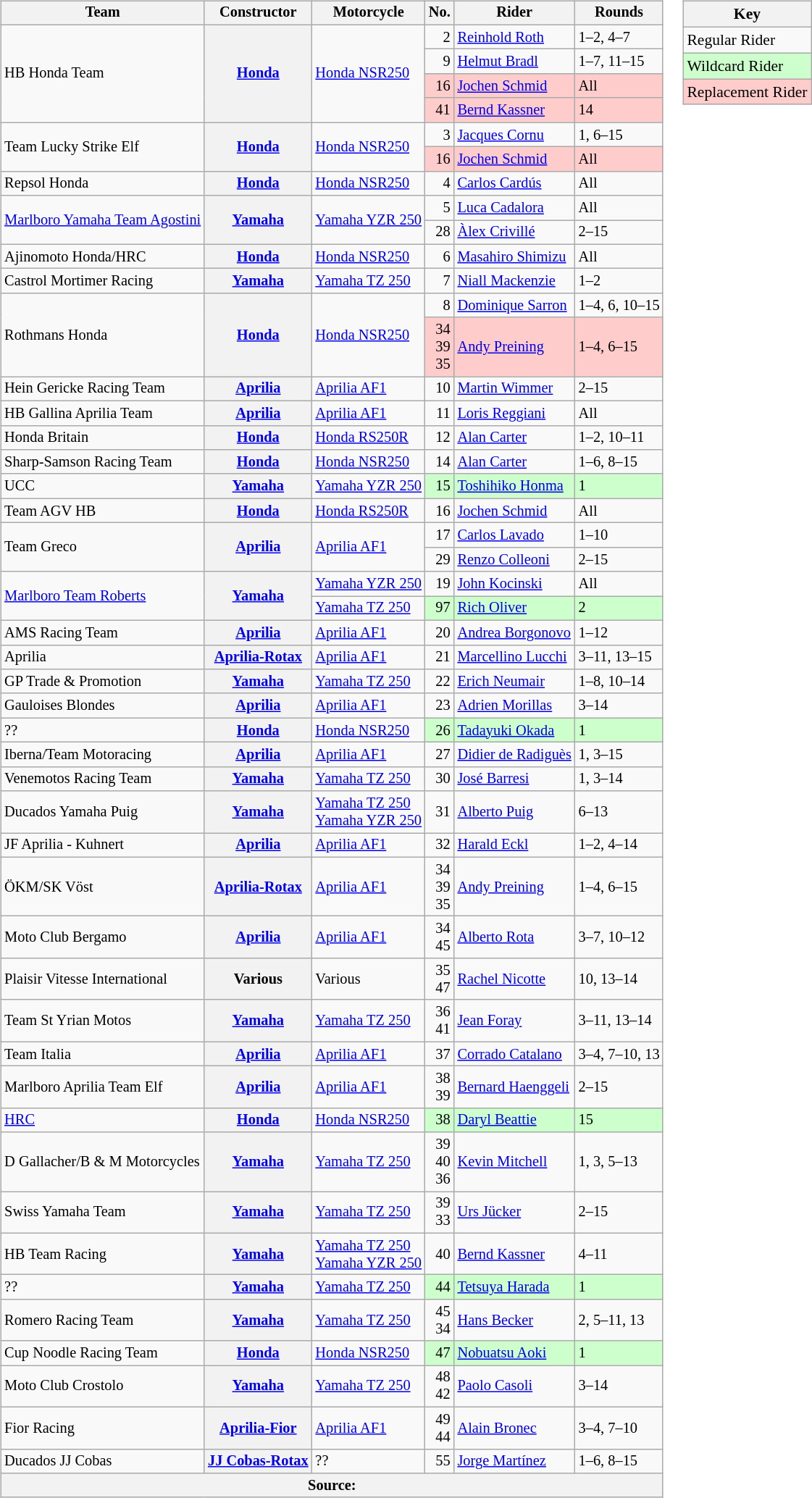<table>
<tr>
<td><br><table class="wikitable" style="font-size: 85%;">
<tr>
<th>Team</th>
<th>Constructor</th>
<th>Motorcycle</th>
<th>No.</th>
<th>Rider</th>
<th>Rounds</th>
</tr>
<tr>
<td rowspan=4>HB Honda Team</td>
<th rowspan=4><a href='#'>Honda</a></th>
<td rowspan=4><a href='#'>Honda NSR250</a></td>
<td align="right">2</td>
<td> <a href='#'>Reinhold Roth</a></td>
<td>1–2, 4–7</td>
</tr>
<tr>
<td align="right">9</td>
<td> <a href='#'>Helmut Bradl</a></td>
<td>1–7, 11–15</td>
</tr>
<tr style="background-color:#ffcccc">
<td align="right">16</td>
<td> <a href='#'>Jochen Schmid</a></td>
<td>All</td>
</tr>
<tr style="background-color:#ffcccc">
<td align="right">41</td>
<td> <a href='#'>Bernd Kassner</a></td>
<td>14</td>
</tr>
<tr>
<td rowspan=2>Team Lucky Strike Elf</td>
<th rowspan=2><a href='#'>Honda</a></th>
<td rowspan=2><a href='#'>Honda NSR250</a></td>
<td align="right">3</td>
<td> <a href='#'>Jacques Cornu</a></td>
<td>1, 6–15</td>
</tr>
<tr style="background-color:#ffcccc">
<td align="right">16</td>
<td> <a href='#'>Jochen Schmid</a></td>
<td>All</td>
</tr>
<tr>
<td>Repsol Honda</td>
<th><a href='#'>Honda</a></th>
<td><a href='#'>Honda NSR250</a></td>
<td align="right">4</td>
<td> <a href='#'>Carlos Cardús</a></td>
<td>All</td>
</tr>
<tr>
<td rowspan=2><a href='#'>Marlboro Yamaha Team Agostini</a></td>
<th rowspan=2><a href='#'>Yamaha</a></th>
<td rowspan=2><a href='#'>Yamaha YZR 250</a></td>
<td align="right">5</td>
<td> <a href='#'>Luca Cadalora</a></td>
<td>All</td>
</tr>
<tr>
<td align="right">28</td>
<td> <a href='#'>Àlex Crivillé</a></td>
<td>2–15</td>
</tr>
<tr>
<td>Ajinomoto Honda/HRC</td>
<th><a href='#'>Honda</a></th>
<td><a href='#'>Honda NSR250</a></td>
<td align="right">6</td>
<td> <a href='#'>Masahiro Shimizu</a></td>
<td>All</td>
</tr>
<tr>
<td>Castrol Mortimer Racing</td>
<th><a href='#'>Yamaha</a></th>
<td><a href='#'>Yamaha TZ 250</a></td>
<td align="right">7</td>
<td> <a href='#'>Niall Mackenzie</a></td>
<td>1–2</td>
</tr>
<tr>
<td rowspan=2>Rothmans Honda</td>
<th rowspan=2><a href='#'>Honda</a></th>
<td rowspan=2><a href='#'>Honda NSR250</a></td>
<td align="right">8</td>
<td> <a href='#'>Dominique Sarron</a></td>
<td>1–4, 6, 10–15</td>
</tr>
<tr style="background-color:#ffcccc">
<td align="right">34<br>39<br>35</td>
<td> <a href='#'>Andy Preining</a></td>
<td>1–4, 6–15</td>
</tr>
<tr>
<td>Hein Gericke Racing Team</td>
<th><a href='#'>Aprilia</a></th>
<td><a href='#'>Aprilia AF1</a></td>
<td align="right">10</td>
<td> <a href='#'>Martin Wimmer</a></td>
<td>2–15</td>
</tr>
<tr>
<td>HB Gallina Aprilia Team</td>
<th><a href='#'>Aprilia</a></th>
<td><a href='#'>Aprilia AF1</a></td>
<td align="right">11</td>
<td> <a href='#'>Loris Reggiani</a></td>
<td>All</td>
</tr>
<tr>
<td>Honda Britain</td>
<th><a href='#'>Honda</a></th>
<td><a href='#'>Honda RS250R</a></td>
<td align="right">12</td>
<td> <a href='#'>Alan Carter</a></td>
<td>1–2, 10–11</td>
</tr>
<tr>
<td>Sharp-Samson Racing Team</td>
<th><a href='#'>Honda</a></th>
<td><a href='#'>Honda NSR250</a></td>
<td align="right">14</td>
<td> <a href='#'>Alan Carter</a></td>
<td>1–6, 8–15</td>
</tr>
<tr>
<td>UCC</td>
<th><a href='#'>Yamaha</a></th>
<td><a href='#'>Yamaha YZR 250</a></td>
<td align="right" style="background-color:#ccffcc">15</td>
<td style="background-color:#ccffcc"> <a href='#'>Toshihiko Honma</a></td>
<td style="background-color:#ccffcc">1</td>
</tr>
<tr>
<td>Team AGV HB</td>
<th><a href='#'>Honda</a></th>
<td><a href='#'>Honda RS250R</a></td>
<td align="right">16</td>
<td> <a href='#'>Jochen Schmid</a></td>
<td>All</td>
</tr>
<tr>
<td rowspan=2>Team Greco</td>
<th rowspan=2><a href='#'>Aprilia</a></th>
<td rowspan=2><a href='#'>Aprilia AF1</a></td>
<td align="right">17</td>
<td> <a href='#'>Carlos Lavado</a></td>
<td>1–10</td>
</tr>
<tr>
<td align="right">29</td>
<td> <a href='#'>Renzo Colleoni</a></td>
<td>2–15</td>
</tr>
<tr>
<td rowspan=2><a href='#'>Marlboro Team Roberts</a></td>
<th rowspan=2><a href='#'>Yamaha</a></th>
<td><a href='#'>Yamaha YZR 250</a></td>
<td align="right">19</td>
<td> <a href='#'>John Kocinski</a></td>
<td>All</td>
</tr>
<tr>
<td><a href='#'>Yamaha TZ 250</a></td>
<td align="right" style="background-color:#ccffcc">97</td>
<td style="background-color:#ccffcc"> <a href='#'>Rich Oliver</a></td>
<td style="background-color:#ccffcc">2</td>
</tr>
<tr>
<td>AMS Racing Team</td>
<th><a href='#'>Aprilia</a></th>
<td><a href='#'>Aprilia AF1</a></td>
<td align="right">20</td>
<td> <a href='#'>Andrea Borgonovo</a></td>
<td>1–12</td>
</tr>
<tr>
<td>Aprilia</td>
<th><a href='#'>Aprilia-Rotax</a></th>
<td><a href='#'>Aprilia AF1</a></td>
<td align="right">21</td>
<td> <a href='#'>Marcellino Lucchi</a></td>
<td>3–11, 13–15</td>
</tr>
<tr>
<td>GP Trade & Promotion</td>
<th><a href='#'>Yamaha</a></th>
<td><a href='#'>Yamaha TZ 250</a></td>
<td align="right">22</td>
<td> <a href='#'>Erich Neumair</a></td>
<td>1–8, 10–14</td>
</tr>
<tr>
<td>Gauloises Blondes</td>
<th><a href='#'>Aprilia</a></th>
<td><a href='#'>Aprilia AF1</a></td>
<td align="right">23</td>
<td> <a href='#'>Adrien Morillas</a></td>
<td>3–14</td>
</tr>
<tr>
<td>??</td>
<th><a href='#'>Honda</a></th>
<td><a href='#'>Honda NSR250</a></td>
<td align="right" style="background-color:#ccffcc">26</td>
<td style="background-color:#ccffcc"> <a href='#'>Tadayuki Okada</a></td>
<td style="background-color:#ccffcc">1</td>
</tr>
<tr>
<td>Iberna/Team Motoracing</td>
<th><a href='#'>Aprilia</a></th>
<td><a href='#'>Aprilia AF1</a></td>
<td align="right">27</td>
<td> <a href='#'>Didier de Radiguès</a></td>
<td>1, 3–15</td>
</tr>
<tr>
<td>Venemotos Racing Team</td>
<th><a href='#'>Yamaha</a></th>
<td><a href='#'>Yamaha TZ 250</a></td>
<td align="right">30</td>
<td> <a href='#'>José Barresi</a></td>
<td>1, 3–14</td>
</tr>
<tr>
<td>Ducados Yamaha Puig</td>
<th><a href='#'>Yamaha</a></th>
<td><a href='#'>Yamaha TZ 250</a><br><a href='#'>Yamaha YZR 250</a></td>
<td align="right">31</td>
<td> <a href='#'>Alberto Puig</a></td>
<td>6–13</td>
</tr>
<tr>
<td>JF Aprilia - Kuhnert</td>
<th><a href='#'>Aprilia</a></th>
<td><a href='#'>Aprilia AF1</a></td>
<td align="right">32</td>
<td> <a href='#'>Harald Eckl</a></td>
<td>1–2, 4–14</td>
</tr>
<tr>
<td>ÖKM/SK Vöst</td>
<th><a href='#'>Aprilia-Rotax</a></th>
<td><a href='#'>Aprilia AF1</a></td>
<td align="right">34<br>39<br>35</td>
<td> <a href='#'>Andy Preining</a></td>
<td>1–4, 6–15</td>
</tr>
<tr>
<td>Moto Club Bergamo</td>
<th><a href='#'>Aprilia</a></th>
<td><a href='#'>Aprilia AF1</a></td>
<td align="right">34<br>45</td>
<td> <a href='#'>Alberto Rota</a></td>
<td>3–7, 10–12</td>
</tr>
<tr>
<td>Plaisir Vitesse International</td>
<th>Various</th>
<td>Various</td>
<td align="right">35<br>47</td>
<td> <a href='#'>Rachel Nicotte</a></td>
<td>10, 13–14</td>
</tr>
<tr>
<td>Team St Yrian Motos</td>
<th><a href='#'>Yamaha</a></th>
<td><a href='#'>Yamaha TZ 250</a></td>
<td align="right">36<br>41</td>
<td> <a href='#'>Jean Foray</a></td>
<td>3–11, 13–14</td>
</tr>
<tr>
<td>Team Italia</td>
<th><a href='#'>Aprilia</a></th>
<td><a href='#'>Aprilia AF1</a></td>
<td align="right">37</td>
<td> <a href='#'>Corrado Catalano</a></td>
<td>3–4, 7–10, 13</td>
</tr>
<tr>
<td>Marlboro Aprilia Team Elf</td>
<th><a href='#'>Aprilia</a></th>
<td><a href='#'>Aprilia AF1</a></td>
<td align="right">38<br>39</td>
<td> <a href='#'>Bernard Haenggeli</a></td>
<td>2–15</td>
</tr>
<tr>
<td><a href='#'>HRC</a></td>
<th><a href='#'>Honda</a></th>
<td><a href='#'>Honda NSR250</a></td>
<td align="right" style="background-color:#ccffcc">38</td>
<td style="background-color:#ccffcc"> <a href='#'>Daryl Beattie</a></td>
<td style="background-color:#ccffcc">15</td>
</tr>
<tr>
<td>D Gallacher/B & M Motorcycles</td>
<th><a href='#'>Yamaha</a></th>
<td><a href='#'>Yamaha TZ 250</a></td>
<td align="right">39<br>40<br>36</td>
<td> <a href='#'>Kevin Mitchell</a></td>
<td>1, 3, 5–13</td>
</tr>
<tr>
<td>Swiss Yamaha Team</td>
<th><a href='#'>Yamaha</a></th>
<td><a href='#'>Yamaha TZ 250</a></td>
<td align="right">39<br>33</td>
<td> <a href='#'>Urs Jücker</a></td>
<td>2–15</td>
</tr>
<tr>
<td>HB Team Racing</td>
<th><a href='#'>Yamaha</a></th>
<td><a href='#'>Yamaha TZ 250</a><br><a href='#'>Yamaha YZR 250</a></td>
<td align="right">40</td>
<td> <a href='#'>Bernd Kassner</a></td>
<td>4–11</td>
</tr>
<tr>
<td>??</td>
<th><a href='#'>Yamaha</a></th>
<td><a href='#'>Yamaha TZ 250</a></td>
<td align="right" style="background-color:#ccffcc">44</td>
<td style="background-color:#ccffcc"> <a href='#'>Tetsuya Harada</a></td>
<td style="background-color:#ccffcc">1</td>
</tr>
<tr>
<td>Romero Racing Team</td>
<th><a href='#'>Yamaha</a></th>
<td><a href='#'>Yamaha TZ 250</a></td>
<td align="right">45<br>34</td>
<td> <a href='#'>Hans Becker</a></td>
<td>2, 5–11, 13</td>
</tr>
<tr>
<td>Cup Noodle Racing Team</td>
<th><a href='#'>Honda</a></th>
<td><a href='#'>Honda NSR250</a></td>
<td align="right" style="background-color:#ccffcc">47</td>
<td style="background-color:#ccffcc"> <a href='#'>Nobuatsu Aoki</a></td>
<td style="background-color:#ccffcc">1</td>
</tr>
<tr>
<td>Moto Club Crostolo</td>
<th><a href='#'>Yamaha</a></th>
<td><a href='#'>Yamaha TZ 250</a></td>
<td align="right">48<br>42</td>
<td> <a href='#'>Paolo Casoli</a></td>
<td>3–14</td>
</tr>
<tr>
<td>Fior Racing</td>
<th><a href='#'>Aprilia-Fior</a></th>
<td><a href='#'>Aprilia AF1</a></td>
<td align="right">49<br>44</td>
<td> <a href='#'>Alain Bronec</a></td>
<td>3–4, 7–10</td>
</tr>
<tr>
<td>Ducados JJ Cobas</td>
<th><a href='#'>JJ Cobas-Rotax</a></th>
<td>??</td>
<td align="right">55</td>
<td> <a href='#'>Jorge Martínez</a></td>
<td>1–6, 8–15</td>
</tr>
<tr>
<th colspan=6>Source: </th>
</tr>
</table>
</td>
<td valign="top"><br><table class="wikitable" style="font-size: 90%;">
<tr>
<th colspan=2>Key</th>
</tr>
<tr>
<td>Regular Rider</td>
</tr>
<tr style="background-color:#ccffcc">
<td>Wildcard Rider</td>
</tr>
<tr style="background-color:#ffcccc">
<td>Replacement Rider</td>
</tr>
</table>
</td>
</tr>
</table>
